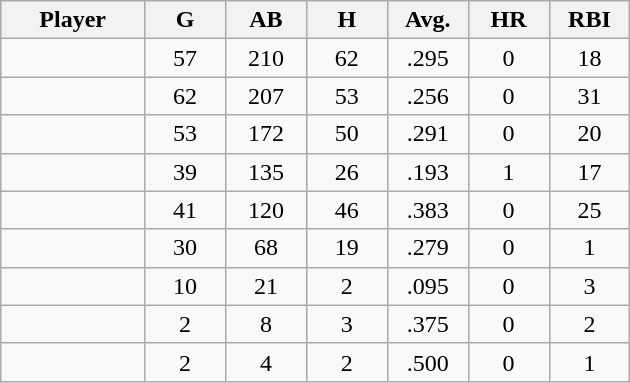<table class="wikitable sortable">
<tr>
<th bgcolor="#DDDDFF" width="16%">Player</th>
<th bgcolor="#DDDDFF" width="9%">G</th>
<th bgcolor="#DDDDFF" width="9%">AB</th>
<th bgcolor="#DDDDFF" width="9%">H</th>
<th bgcolor="#DDDDFF" width="9%">Avg.</th>
<th bgcolor="#DDDDFF" width="9%">HR</th>
<th bgcolor="#DDDDFF" width="9%">RBI</th>
</tr>
<tr align="center">
<td></td>
<td>57</td>
<td>210</td>
<td>62</td>
<td>.295</td>
<td>0</td>
<td>18</td>
</tr>
<tr align=center>
<td></td>
<td>62</td>
<td>207</td>
<td>53</td>
<td>.256</td>
<td>0</td>
<td>31</td>
</tr>
<tr align="center">
<td></td>
<td>53</td>
<td>172</td>
<td>50</td>
<td>.291</td>
<td>0</td>
<td>20</td>
</tr>
<tr align="center">
<td></td>
<td>39</td>
<td>135</td>
<td>26</td>
<td>.193</td>
<td>1</td>
<td>17</td>
</tr>
<tr align="center">
<td></td>
<td>41</td>
<td>120</td>
<td>46</td>
<td>.383</td>
<td>0</td>
<td>25</td>
</tr>
<tr align="center">
<td></td>
<td>30</td>
<td>68</td>
<td>19</td>
<td>.279</td>
<td>0</td>
<td>1</td>
</tr>
<tr align="center">
<td></td>
<td>10</td>
<td>21</td>
<td>2</td>
<td>.095</td>
<td>0</td>
<td>3</td>
</tr>
<tr align="center">
<td></td>
<td>2</td>
<td>8</td>
<td>3</td>
<td>.375</td>
<td>0</td>
<td>2</td>
</tr>
<tr align="center">
<td></td>
<td>2</td>
<td>4</td>
<td>2</td>
<td>.500</td>
<td>0</td>
<td>1</td>
</tr>
</table>
